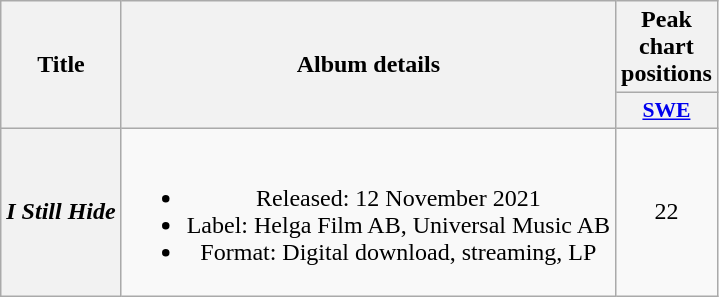<table class="wikitable plainrowheaders" style="text-align:center">
<tr>
<th scope="col" rowspan="2">Title</th>
<th scope="col" rowspan="2">Album details</th>
<th scope="col" colspan="1">Peak chart positions</th>
</tr>
<tr>
<th scope="col" style="width:2.5em;font-size:90%;"><a href='#'>SWE</a><br></th>
</tr>
<tr>
<th scope="row"><em>I Still Hide</em></th>
<td><br><ul><li>Released: 12 November 2021</li><li>Label: Helga Film AB, Universal Music AB</li><li>Format: Digital download, streaming, LP</li></ul></td>
<td>22</td>
</tr>
</table>
